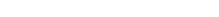<table style="width:22%; text-align:center;">
<tr style="color:white;">
<td style="background:"><strong>5</strong></td>
<td style="background:"><strong>3</strong></td>
</tr>
</table>
